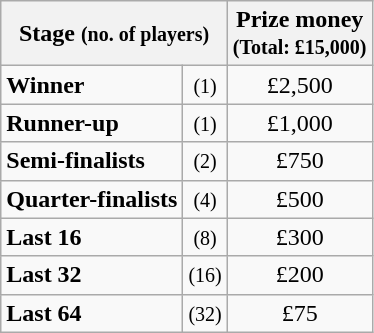<table class="wikitable">
<tr>
<th colspan=2>Stage <small>(no. of players)</small></th>
<th>Prize money<br><small>(Total: £15,000)</small></th>
</tr>
<tr>
<td><strong>Winner</strong></td>
<td align=center><small>(1)</small></td>
<td align=center>£2,500</td>
</tr>
<tr>
<td><strong>Runner-up</strong></td>
<td align=center><small>(1)</small></td>
<td align=center>£1,000</td>
</tr>
<tr>
<td><strong>Semi-finalists</strong></td>
<td align=center><small>(2)</small></td>
<td align=center>£750</td>
</tr>
<tr>
<td><strong>Quarter-finalists</strong></td>
<td align=center><small>(4)</small></td>
<td align=center>£500</td>
</tr>
<tr>
<td><strong>Last 16</strong></td>
<td align=center><small>(8)</small></td>
<td align=center>£300</td>
</tr>
<tr>
<td><strong>Last 32</strong></td>
<td align=center><small>(16)</small></td>
<td align=center>£200</td>
</tr>
<tr>
<td><strong>Last 64</strong></td>
<td align=center><small>(32)</small></td>
<td align=center>£75</td>
</tr>
</table>
